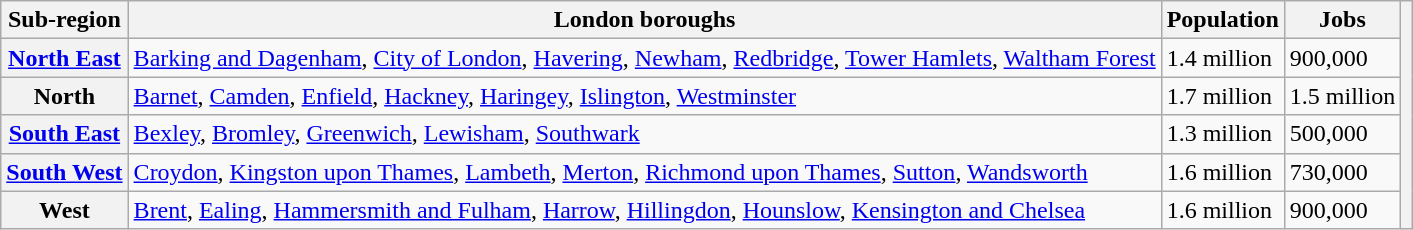<table class="wikitable">
<tr>
<th>Sub-region</th>
<th>London boroughs</th>
<th>Population</th>
<th>Jobs</th>
<th rowspan="6"></th>
</tr>
<tr>
<th><a href='#'>North East</a></th>
<td><a href='#'>Barking and Dagenham</a>, <a href='#'>City of London</a>, <a href='#'>Havering</a>, <a href='#'>Newham</a>, <a href='#'>Redbridge</a>, <a href='#'>Tower Hamlets</a>, <a href='#'>Waltham Forest</a></td>
<td>1.4 million</td>
<td>900,000</td>
</tr>
<tr>
<th>North</th>
<td><a href='#'>Barnet</a>, <a href='#'>Camden</a>, <a href='#'>Enfield</a>, <a href='#'>Hackney</a>, <a href='#'>Haringey</a>, <a href='#'>Islington</a>, <a href='#'>Westminster</a></td>
<td>1.7 million</td>
<td>1.5 million</td>
</tr>
<tr>
<th><a href='#'>South East</a></th>
<td><a href='#'>Bexley</a>, <a href='#'>Bromley</a>, <a href='#'>Greenwich</a>, <a href='#'>Lewisham</a>, <a href='#'>Southwark</a></td>
<td>1.3 million</td>
<td>500,000</td>
</tr>
<tr>
<th><a href='#'>South West</a></th>
<td><a href='#'>Croydon</a>, <a href='#'>Kingston upon Thames</a>, <a href='#'>Lambeth</a>, <a href='#'>Merton</a>, <a href='#'>Richmond upon Thames</a>, <a href='#'>Sutton</a>, <a href='#'>Wandsworth</a></td>
<td>1.6 million</td>
<td>730,000</td>
</tr>
<tr>
<th>West</th>
<td><a href='#'>Brent</a>, <a href='#'>Ealing</a>, <a href='#'>Hammersmith and Fulham</a>, <a href='#'>Harrow</a>, <a href='#'>Hillingdon</a>, <a href='#'>Hounslow</a>, <a href='#'>Kensington and Chelsea</a></td>
<td>1.6 million</td>
<td>900,000</td>
</tr>
</table>
